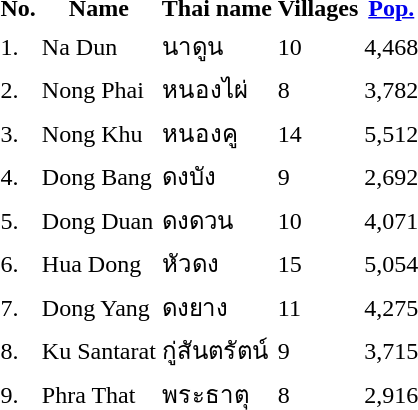<table>
<tr>
<th>No.</th>
<th>Name</th>
<th>Thai name</th>
<th>Villages</th>
<th><a href='#'>Pop.</a></th>
</tr>
<tr>
<td>1.</td>
<td>Na Dun</td>
<td>นาดูน</td>
<td>10</td>
<td>4,468</td>
<td></td>
</tr>
<tr>
<td>2.</td>
<td>Nong Phai</td>
<td>หนองไผ่</td>
<td>8</td>
<td>3,782</td>
<td></td>
</tr>
<tr>
<td>3.</td>
<td>Nong Khu</td>
<td>หนองคู</td>
<td>14</td>
<td>5,512</td>
<td></td>
</tr>
<tr>
<td>4.</td>
<td>Dong Bang</td>
<td>ดงบัง</td>
<td>9</td>
<td>2,692</td>
<td></td>
</tr>
<tr>
<td>5.</td>
<td>Dong Duan</td>
<td>ดงดวน</td>
<td>10</td>
<td>4,071</td>
<td></td>
</tr>
<tr>
<td>6.</td>
<td>Hua Dong</td>
<td>หัวดง</td>
<td>15</td>
<td>5,054</td>
<td></td>
</tr>
<tr>
<td>7.</td>
<td>Dong Yang</td>
<td>ดงยาง</td>
<td>11</td>
<td>4,275</td>
<td></td>
</tr>
<tr>
<td>8.</td>
<td>Ku Santarat</td>
<td>กู่สันตรัตน์</td>
<td>9</td>
<td>3,715</td>
<td></td>
</tr>
<tr>
<td>9.</td>
<td>Phra That</td>
<td>พระธาตุ</td>
<td>8</td>
<td>2,916</td>
<td></td>
</tr>
</table>
